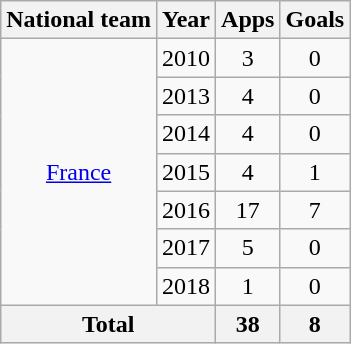<table class="wikitable" style="text-align: center;">
<tr>
<th>National team</th>
<th>Year</th>
<th>Apps</th>
<th>Goals</th>
</tr>
<tr>
<td rowspan="7"><a href='#'>France</a></td>
<td>2010</td>
<td>3</td>
<td>0</td>
</tr>
<tr>
<td>2013</td>
<td>4</td>
<td>0</td>
</tr>
<tr>
<td>2014</td>
<td>4</td>
<td>0</td>
</tr>
<tr>
<td>2015</td>
<td>4</td>
<td>1</td>
</tr>
<tr>
<td>2016</td>
<td>17</td>
<td>7</td>
</tr>
<tr>
<td>2017</td>
<td>5</td>
<td>0</td>
</tr>
<tr>
<td>2018</td>
<td>1</td>
<td>0</td>
</tr>
<tr>
<th colspan="2">Total</th>
<th>38</th>
<th>8</th>
</tr>
</table>
